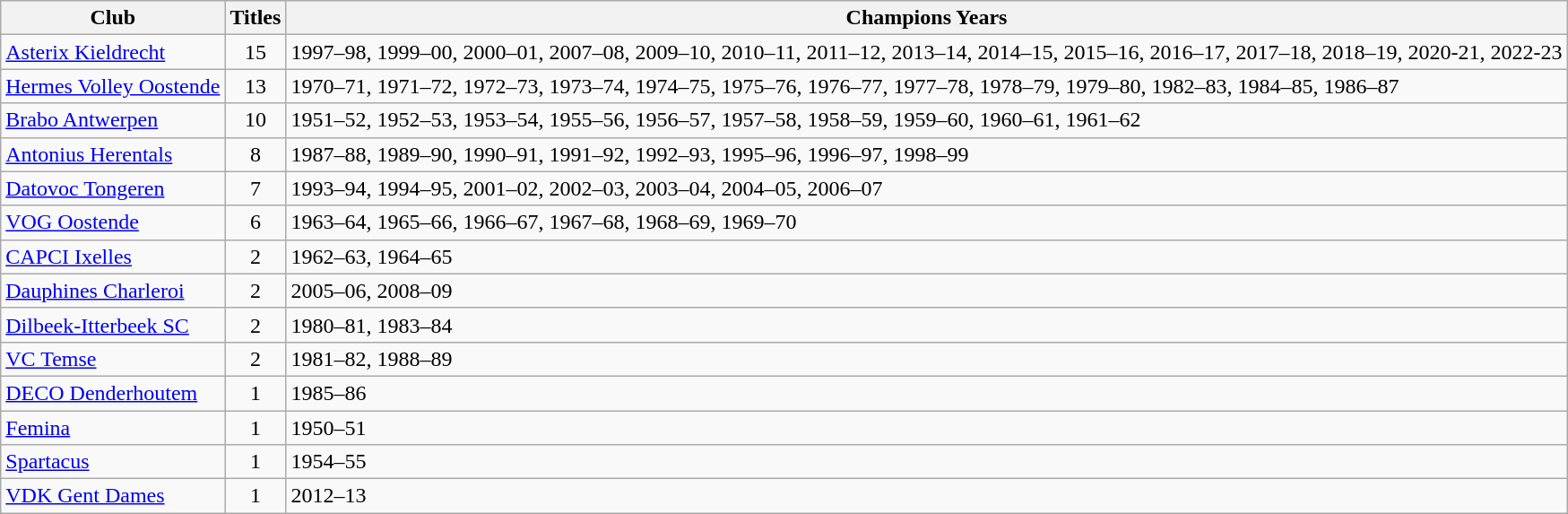<table class="wikitable sortable">
<tr>
<th>Club</th>
<th>Titles</th>
<th>Champions Years</th>
</tr>
<tr>
<td><a href='#'>Asterix Kieldrecht</a></td>
<td align=center>15</td>
<td>1997–98, 1999–00, 2000–01, 2007–08, 2009–10, 2010–11, 2011–12, 2013–14, 2014–15, 2015–16, 2016–17, 2017–18, 2018–19, 2020-21, 2022-23</td>
</tr>
<tr>
<td><a href='#'>Hermes Volley Oostende</a></td>
<td align=center>13</td>
<td>1970–71, 1971–72, 1972–73, 1973–74, 1974–75, 1975–76, 1976–77, 1977–78, 1978–79, 1979–80, 1982–83, 1984–85, 1986–87</td>
</tr>
<tr>
<td><a href='#'>Brabo Antwerpen</a></td>
<td align=center>10</td>
<td>1951–52, 1952–53, 1953–54, 1955–56, 1956–57, 1957–58, 1958–59, 1959–60, 1960–61, 1961–62</td>
</tr>
<tr>
<td><a href='#'>Antonius Herentals</a></td>
<td align=center>8</td>
<td>1987–88, 1989–90, 1990–91, 1991–92, 1992–93, 1995–96, 1996–97, 1998–99</td>
</tr>
<tr>
<td><a href='#'>Datovoc Tongeren</a></td>
<td align=center>7</td>
<td>1993–94, 1994–95, 2001–02, 2002–03, 2003–04, 2004–05, 2006–07</td>
</tr>
<tr>
<td><a href='#'>VOG Oostende</a></td>
<td align=center>6</td>
<td>1963–64, 1965–66, 1966–67, 1967–68, 1968–69, 1969–70</td>
</tr>
<tr>
<td><a href='#'>CAPCI Ixelles</a></td>
<td align=center>2</td>
<td>1962–63, 1964–65</td>
</tr>
<tr>
<td><a href='#'>Dauphines Charleroi</a></td>
<td align=center>2</td>
<td>2005–06, 2008–09</td>
</tr>
<tr>
<td><a href='#'>Dilbeek-Itterbeek SC</a></td>
<td align=center>2</td>
<td>1980–81, 1983–84</td>
</tr>
<tr>
<td><a href='#'>VC Temse</a></td>
<td align=center>2</td>
<td>1981–82, 1988–89</td>
</tr>
<tr>
<td><a href='#'>DECO Denderhoutem</a></td>
<td align=center>1</td>
<td>1985–86</td>
</tr>
<tr>
<td><a href='#'>Femina</a></td>
<td align=center>1</td>
<td>1950–51</td>
</tr>
<tr>
<td><a href='#'>Spartacus</a></td>
<td align=center>1</td>
<td>1954–55</td>
</tr>
<tr>
<td><a href='#'>VDK Gent Dames</a></td>
<td align=center>1</td>
<td>2012–13</td>
</tr>
</table>
